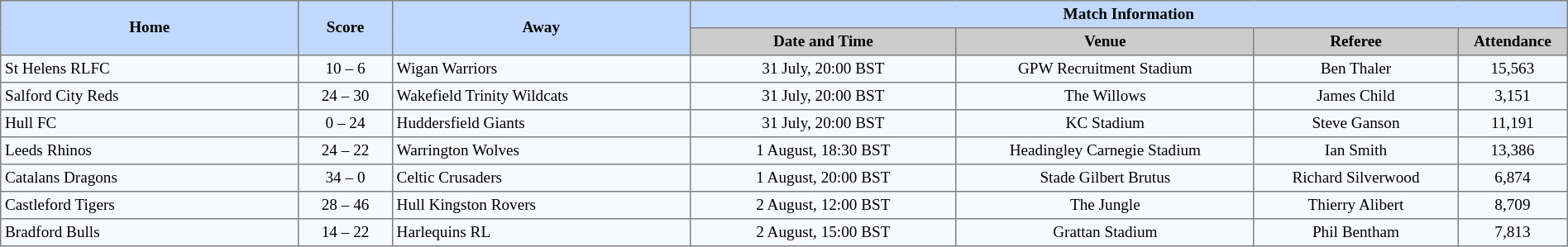<table border=1 style="border-collapse:collapse; font-size:80%; text-align:center;" cellpadding=3 cellspacing=0 width=100%>
<tr bgcolor=#C1D8FF>
<th rowspan=2 width=19%>Home</th>
<th rowspan=2 width=6%>Score</th>
<th rowspan=2 width=19%>Away</th>
<th colspan=6>Match Information</th>
</tr>
<tr bgcolor=#CCCCCC>
<th width=17%>Date and Time</th>
<th width=19%>Venue</th>
<th width=13%>Referee</th>
<th width=7%>Attendance</th>
</tr>
<tr bgcolor=#F5FAFF>
<td align=left> St Helens RLFC</td>
<td>10 – 6</td>
<td align=left> Wigan Warriors</td>
<td>31 July, 20:00 BST</td>
<td>GPW Recruitment Stadium</td>
<td>Ben Thaler</td>
<td>15,563</td>
</tr>
<tr bgcolor=#F5FAFF>
<td align=left> Salford City Reds</td>
<td>24 – 30</td>
<td align=left> Wakefield Trinity Wildcats</td>
<td>31 July, 20:00 BST</td>
<td>The Willows</td>
<td>James Child</td>
<td>3,151</td>
</tr>
<tr bgcolor=#F5FAFF>
<td align=left> Hull FC</td>
<td>0 – 24</td>
<td align=left> Huddersfield Giants</td>
<td>31 July, 20:00 BST</td>
<td>KC Stadium</td>
<td>Steve Ganson</td>
<td>11,191</td>
</tr>
<tr bgcolor=#F5FAFF>
<td align=left> Leeds Rhinos</td>
<td>24 – 22</td>
<td align=left> Warrington Wolves</td>
<td>1 August, 18:30 BST</td>
<td>Headingley Carnegie Stadium</td>
<td>Ian Smith</td>
<td>13,386</td>
</tr>
<tr bgcolor=#F5FAFF>
<td align=left> Catalans Dragons</td>
<td>34 – 0</td>
<td align=left> Celtic Crusaders</td>
<td>1 August, 20:00 BST</td>
<td>Stade Gilbert Brutus</td>
<td>Richard Silverwood</td>
<td>6,874</td>
</tr>
<tr bgcolor=#F5FAFF>
<td align=left> Castleford Tigers</td>
<td>28 – 46</td>
<td align=left> Hull Kingston Rovers</td>
<td>2 August, 12:00 BST</td>
<td>The Jungle</td>
<td>Thierry Alibert</td>
<td>8,709</td>
</tr>
<tr bgcolor=#F5FAFF>
<td align=left> Bradford Bulls</td>
<td>14 – 22</td>
<td align=left> Harlequins RL</td>
<td>2 August, 15:00 BST</td>
<td>Grattan Stadium</td>
<td>Phil Bentham</td>
<td>7,813</td>
</tr>
</table>
